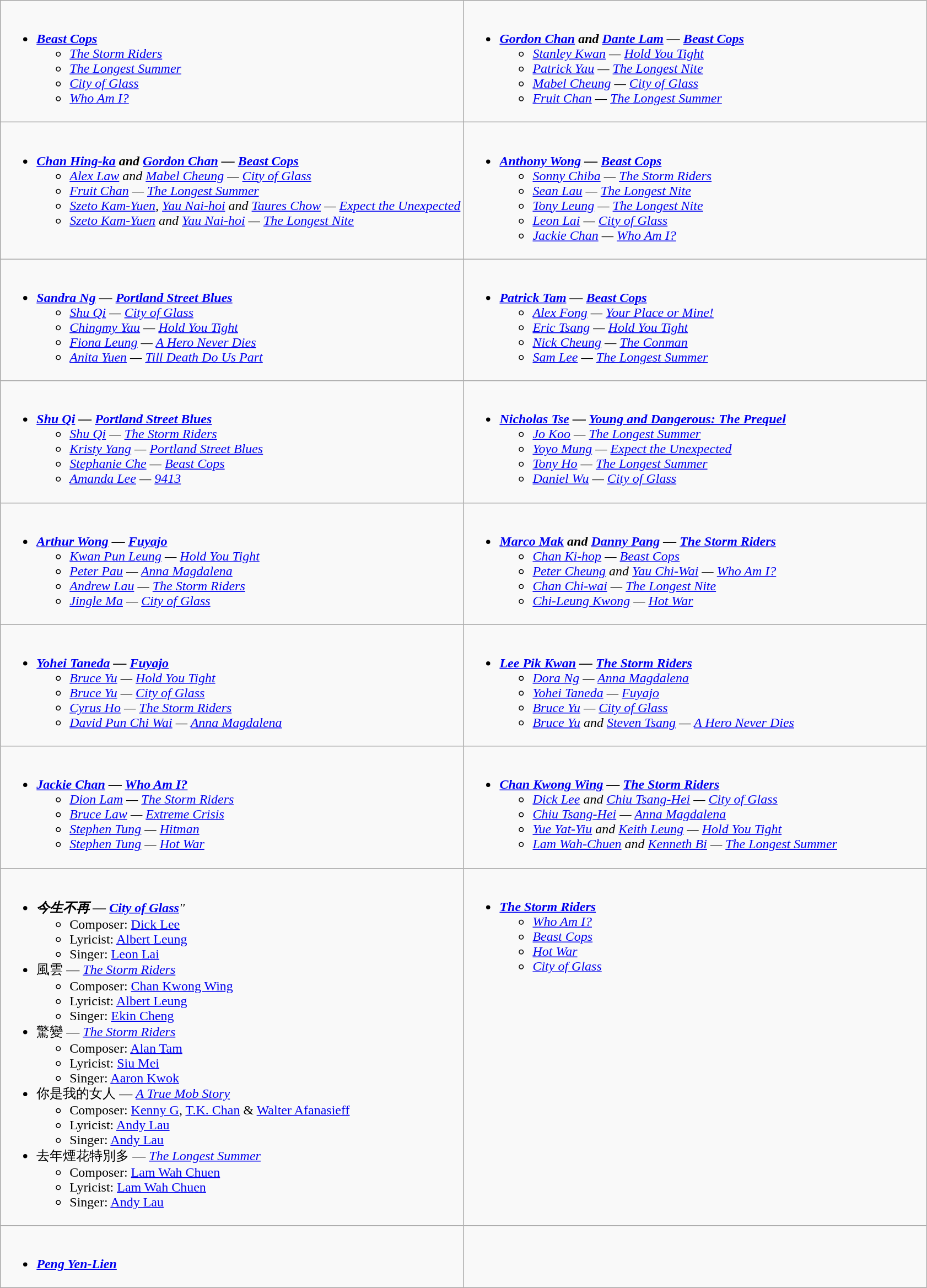<table class=wikitable>
<tr>
<td valign="top" width="50%"><br><ul><li><strong><em><a href='#'>Beast Cops</a></em></strong><ul><li><em><a href='#'>The Storm Riders</a></em></li><li><em><a href='#'>The Longest Summer</a></em></li><li><em><a href='#'>City of Glass</a></em></li><li><em><a href='#'>Who Am I?</a></em></li></ul></li></ul></td>
<td valign="top" width="50%"><br><ul><li><strong><em><a href='#'>Gordon Chan</a> and <a href='#'>Dante Lam</a> — <a href='#'>Beast Cops</a></em></strong><ul><li><em><a href='#'>Stanley Kwan</a> — <a href='#'>Hold You Tight</a></em></li><li><em><a href='#'>Patrick Yau</a> — <a href='#'>The Longest Nite</a></em></li><li><em><a href='#'>Mabel Cheung</a> — <a href='#'>City of Glass</a></em></li><li><em><a href='#'>Fruit Chan</a> — <a href='#'>The Longest Summer</a></em></li></ul></li></ul></td>
</tr>
<tr>
<td valign="top" width="50%"><br><ul><li><strong><em><a href='#'>Chan Hing-ka</a> and <a href='#'>Gordon Chan</a> — <a href='#'>Beast Cops</a></em></strong><ul><li><em><a href='#'>Alex Law</a> and <a href='#'>Mabel Cheung</a> — <a href='#'>City of Glass</a></em></li><li><em><a href='#'>Fruit Chan</a> — <a href='#'>The Longest Summer</a></em></li><li><em><a href='#'>Szeto Kam-Yuen</a>, <a href='#'>Yau Nai-hoi</a> and <a href='#'>Taures Chow</a> — <a href='#'>Expect the Unexpected</a></em></li><li><em><a href='#'>Szeto Kam-Yuen</a> and <a href='#'>Yau Nai-hoi</a> — <a href='#'>The Longest Nite</a></em></li></ul></li></ul></td>
<td valign="top" width="50%"><br><ul><li><strong><em><a href='#'>Anthony Wong</a> — <a href='#'>Beast Cops</a></em></strong><ul><li><em><a href='#'>Sonny Chiba</a> — <a href='#'>The Storm Riders</a></em></li><li><em><a href='#'>Sean Lau</a> — <a href='#'>The Longest Nite</a></em></li><li><em><a href='#'>Tony Leung</a> — <a href='#'>The Longest Nite</a></em></li><li><em><a href='#'>Leon Lai</a> — <a href='#'>City of Glass</a></em></li><li><em><a href='#'>Jackie Chan</a> — <a href='#'>Who Am I?</a></em></li></ul></li></ul></td>
</tr>
<tr>
<td valign="top" width="50%"><br><ul><li><strong><em><a href='#'>Sandra Ng</a> — <a href='#'>Portland Street Blues</a></em></strong><ul><li><em><a href='#'>Shu Qi</a> — <a href='#'>City of Glass</a></em></li><li><em><a href='#'>Chingmy Yau</a> — <a href='#'>Hold You Tight</a></em></li><li><em><a href='#'>Fiona Leung</a> — <a href='#'>A Hero Never Dies</a></em></li><li><em><a href='#'>Anita Yuen</a> — <a href='#'>Till Death Do Us Part</a></em></li></ul></li></ul></td>
<td valign="top" width="50%"><br><ul><li><strong><em><a href='#'>Patrick Tam</a> — <a href='#'>Beast Cops</a></em></strong><ul><li><em><a href='#'>Alex Fong</a> — <a href='#'>Your Place or Mine!</a></em></li><li><em><a href='#'>Eric Tsang</a> — <a href='#'>Hold You Tight</a></em></li><li><em><a href='#'>Nick Cheung</a> — <a href='#'>The Conman</a></em></li><li><em><a href='#'>Sam Lee</a> — <a href='#'>The Longest Summer</a></em></li></ul></li></ul></td>
</tr>
<tr>
<td valign="top" width="50%"><br><ul><li><strong><em><a href='#'>Shu Qi</a> — <a href='#'>Portland Street Blues</a></em></strong><ul><li><em><a href='#'>Shu Qi</a> — <a href='#'>The Storm Riders</a></em></li><li><em><a href='#'>Kristy Yang</a> — <a href='#'>Portland Street Blues</a></em></li><li><em><a href='#'>Stephanie Che</a> — <a href='#'>Beast Cops</a></em></li><li><em><a href='#'>Amanda Lee</a> — <a href='#'>9413</a></em></li></ul></li></ul></td>
<td valign="top" width="50%"><br><ul><li><strong><em><a href='#'>Nicholas Tse</a> — <a href='#'>Young and Dangerous: The Prequel</a></em></strong><ul><li><em><a href='#'>Jo Koo</a> — <a href='#'>The Longest Summer</a></em></li><li><em><a href='#'>Yoyo Mung</a> — <a href='#'>Expect the Unexpected</a></em></li><li><em><a href='#'>Tony Ho</a> — <a href='#'>The Longest Summer</a></em></li><li><em><a href='#'>Daniel Wu</a> — <a href='#'>City of Glass</a></em></li></ul></li></ul></td>
</tr>
<tr>
<td valign="top" width="50%"><br><ul><li><strong><em><a href='#'>Arthur Wong</a> — <a href='#'>Fuyajo</a></em></strong><ul><li><em><a href='#'>Kwan Pun Leung</a> — <a href='#'>Hold You Tight</a></em></li><li><em><a href='#'>Peter Pau</a> — <a href='#'>Anna Magdalena</a></em></li><li><em><a href='#'>Andrew Lau</a> — <a href='#'>The Storm Riders</a></em></li><li><em><a href='#'>Jingle Ma</a> — <a href='#'>City of Glass</a></em></li></ul></li></ul></td>
<td valign="top" width="50%"><br><ul><li><strong><em><a href='#'>Marco Mak</a> and <a href='#'>Danny Pang</a> — <a href='#'>The Storm Riders</a></em></strong><ul><li><em><a href='#'>Chan Ki-hop</a> — <a href='#'>Beast Cops</a></em></li><li><em><a href='#'>Peter Cheung</a> and <a href='#'>Yau Chi-Wai</a> — <a href='#'>Who Am I?</a></em></li><li><em><a href='#'>Chan Chi-wai</a> — <a href='#'>The Longest Nite</a></em></li><li><em><a href='#'>Chi-Leung Kwong</a> — <a href='#'>Hot War</a></em></li></ul></li></ul></td>
</tr>
<tr>
<td valign="top" width="50%"><br><ul><li><strong><em><a href='#'>Yohei Taneda</a> — <a href='#'>Fuyajo</a></em></strong><ul><li><em><a href='#'>Bruce Yu</a> — <a href='#'>Hold You Tight</a></em></li><li><em><a href='#'>Bruce Yu</a> — <a href='#'>City of Glass</a></em></li><li><em><a href='#'>Cyrus Ho</a> — <a href='#'>The Storm Riders</a></em></li><li><em><a href='#'>David Pun Chi Wai</a> — <a href='#'>Anna Magdalena</a></em></li></ul></li></ul></td>
<td valign="top" width="50%"><br><ul><li><strong><em><a href='#'>Lee Pik Kwan</a> — <a href='#'>The Storm Riders</a></em></strong><ul><li><em><a href='#'>Dora Ng</a> — <a href='#'>Anna Magdalena</a></em></li><li><em><a href='#'>Yohei Taneda</a> — <a href='#'>Fuyajo</a></em></li><li><em><a href='#'>Bruce Yu</a> — <a href='#'>City of Glass</a></em></li><li><em><a href='#'>Bruce Yu</a> and <a href='#'>Steven Tsang</a> — <a href='#'>A Hero Never Dies</a></em></li></ul></li></ul></td>
</tr>
<tr>
<td valign="top" width="50%"><br><ul><li><strong><em><a href='#'>Jackie Chan</a> — <a href='#'>Who Am I?</a></em></strong><ul><li><em><a href='#'>Dion Lam</a> — <a href='#'>The Storm Riders</a></em></li><li><em><a href='#'>Bruce Law</a> — <a href='#'>Extreme Crisis</a></em></li><li><em><a href='#'>Stephen Tung</a> — <a href='#'>Hitman</a></em></li><li><em><a href='#'>Stephen Tung</a> — <a href='#'>Hot War</a></em></li></ul></li></ul></td>
<td valign="top" width="50%"><br><ul><li><strong><em><a href='#'>Chan Kwong Wing</a> — <a href='#'>The Storm Riders</a></em></strong><ul><li><em><a href='#'>Dick Lee</a> and <a href='#'>Chiu Tsang-Hei</a> — <a href='#'>City of Glass</a></em></li><li><em><a href='#'>Chiu Tsang-Hei</a> — <a href='#'>Anna Magdalena</a></em></li><li><em><a href='#'>Yue Yat-Yiu</a> and <a href='#'>Keith Leung</a> — <a href='#'>Hold You Tight</a></em></li><li><em><a href='#'>Lam Wah-Chuen</a> and  <a href='#'>Kenneth Bi</a> — <a href='#'>The Longest Summer</a></em></li></ul></li></ul></td>
</tr>
<tr>
<td valign="top" width="50%"><br><ul><li><strong><em>今生不再  — <em><a href='#'>City of Glass</a></em></strong>''</em><ul><li>Composer: <a href='#'>Dick Lee</a></li><li>Lyricist: <a href='#'>Albert Leung</a></li><li>Singer: <a href='#'>Leon Lai</a></li></ul></li><li>風雲 — <em><a href='#'>The Storm Riders</a></em><ul><li>Composer: <a href='#'>Chan Kwong Wing</a></li><li>Lyricist: <a href='#'>Albert Leung</a></li><li>Singer: <a href='#'>Ekin Cheng</a></li></ul></li><li>驚變 — <em><a href='#'>The Storm Riders</a></em><ul><li>Composer: <a href='#'>Alan Tam</a></li><li>Lyricist: <a href='#'>Siu Mei</a></li><li>Singer: <a href='#'>Aaron Kwok</a></li></ul></li><li>你是我的女人 — <em><a href='#'>A True Mob Story</a></em><ul><li>Composer: <a href='#'>Kenny G</a>, <a href='#'>T.K. Chan</a> & <a href='#'>Walter Afanasieff</a></li><li>Lyricist: <a href='#'>Andy Lau</a></li><li>Singer: <a href='#'>Andy Lau</a></li></ul></li><li>去年煙花特別多 — <em><a href='#'>The Longest Summer</a></em><ul><li>Composer: <a href='#'>Lam Wah Chuen</a></li><li>Lyricist: <a href='#'>Lam Wah Chuen</a></li><li>Singer: <a href='#'>Andy Lau</a></li></ul></li></ul></td>
<td valign="top" width="50%"><br><ul><li><strong><em><a href='#'>The Storm Riders</a></em></strong><ul><li><em><a href='#'>Who Am I?</a></em></li><li><em><a href='#'>Beast Cops</a></em></li><li><em><a href='#'>Hot War</a></em></li><li><em><a href='#'>City of Glass</a></em></li></ul></li></ul></td>
</tr>
<tr>
<td valign="top" width="50%"><br><ul><li><strong><em><a href='#'>Peng Yen-Lien</a></em></strong></li></ul></td>
</tr>
</table>
